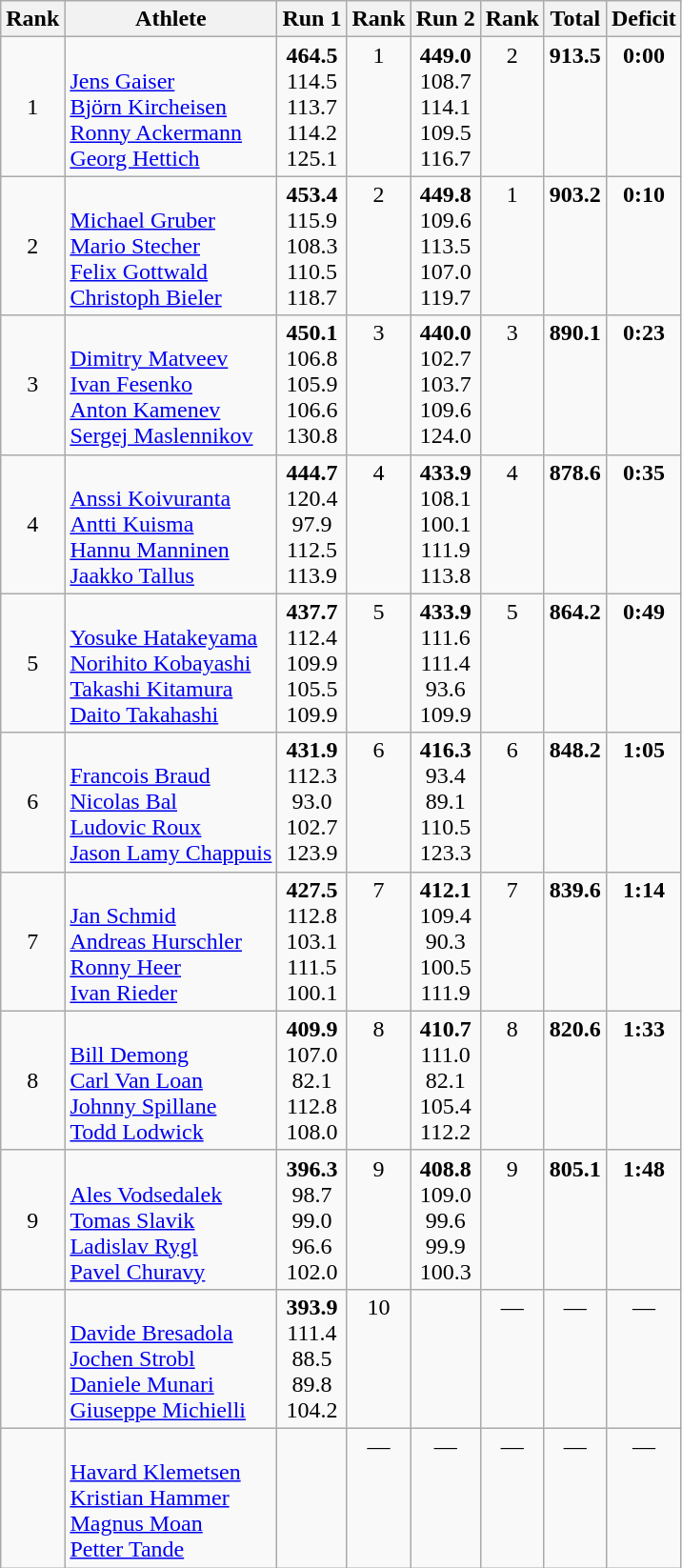<table class="wikitable sortable" style="text-align:center">
<tr>
<th>Rank</th>
<th>Athlete</th>
<th>Run 1</th>
<th>Rank</th>
<th>Run 2</th>
<th>Rank</th>
<th>Total</th>
<th>Deficit</th>
</tr>
<tr>
<td>1</td>
<td align=left><br><a href='#'>Jens Gaiser</a><br><a href='#'>Björn Kircheisen</a><br><a href='#'>Ronny Ackermann</a><br><a href='#'>Georg Hettich</a></td>
<td><strong>464.5</strong><br>114.5<br>113.7<br>114.2<br>125.1</td>
<td valign=top>1</td>
<td><strong>449.0</strong><br>108.7<br>114.1<br>109.5<br>116.7</td>
<td valign=top>2</td>
<td valign=top><strong>913.5</strong></td>
<td valign=top><strong>0:00</strong></td>
</tr>
<tr>
<td>2</td>
<td align=left><br><a href='#'>Michael Gruber</a><br><a href='#'>Mario Stecher</a><br><a href='#'>Felix Gottwald</a><br><a href='#'>Christoph Bieler</a></td>
<td><strong>453.4</strong><br>115.9<br>108.3<br>110.5<br>118.7</td>
<td valign=top>2</td>
<td><strong>449.8</strong><br>109.6<br>113.5<br>107.0<br>119.7</td>
<td valign=top>1</td>
<td valign=top><strong>903.2</strong></td>
<td valign=top><strong>0:10</strong></td>
</tr>
<tr>
<td>3</td>
<td align=left><br><a href='#'>Dimitry Matveev</a><br><a href='#'>Ivan Fesenko</a><br><a href='#'>Anton Kamenev</a><br><a href='#'>Sergej Maslennikov</a></td>
<td><strong>450.1</strong><br>106.8<br>105.9<br>106.6<br>130.8</td>
<td valign=top>3</td>
<td><strong>440.0</strong><br>102.7<br>103.7<br>109.6<br>124.0</td>
<td valign=top>3</td>
<td valign=top><strong>890.1</strong></td>
<td valign=top><strong>0:23</strong></td>
</tr>
<tr>
<td>4</td>
<td align=left><br><a href='#'>Anssi Koivuranta</a><br><a href='#'>Antti Kuisma</a><br><a href='#'>Hannu Manninen</a><br><a href='#'>Jaakko Tallus</a></td>
<td><strong>444.7</strong><br>120.4<br>97.9<br>112.5<br>113.9</td>
<td valign=top>4</td>
<td><strong>433.9</strong><br>108.1<br>100.1<br>111.9<br>113.8</td>
<td valign=top>4</td>
<td valign=top><strong>878.6</strong></td>
<td valign=top><strong>0:35</strong></td>
</tr>
<tr>
<td>5</td>
<td align=left><br><a href='#'>Yosuke Hatakeyama</a><br><a href='#'>Norihito Kobayashi</a><br><a href='#'>Takashi Kitamura</a><br><a href='#'>Daito Takahashi</a></td>
<td><strong>437.7</strong><br>112.4<br>109.9<br>105.5<br>109.9</td>
<td valign=top>5</td>
<td><strong>433.9</strong><br>111.6<br>111.4<br>93.6<br>109.9</td>
<td valign=top>5</td>
<td valign=top><strong>864.2</strong></td>
<td valign=top><strong>0:49</strong></td>
</tr>
<tr>
<td>6</td>
<td align=left><br><a href='#'>Francois Braud</a><br><a href='#'>Nicolas Bal</a><br><a href='#'>Ludovic Roux</a><br><a href='#'>Jason Lamy Chappuis</a></td>
<td><strong>431.9</strong><br>112.3<br>93.0<br>102.7<br>123.9</td>
<td valign=top>6</td>
<td><strong>416.3</strong><br>93.4<br>89.1<br>110.5<br>123.3</td>
<td valign=top>6</td>
<td valign=top><strong>848.2</strong></td>
<td valign=top><strong>1:05</strong></td>
</tr>
<tr>
<td>7</td>
<td align=left><br><a href='#'>Jan Schmid</a><br><a href='#'>Andreas Hurschler</a><br><a href='#'>Ronny Heer</a><br><a href='#'>Ivan Rieder</a></td>
<td><strong>427.5</strong><br>112.8<br>103.1<br>111.5<br>100.1</td>
<td valign=top>7</td>
<td><strong>412.1</strong><br>109.4<br>90.3<br>100.5<br>111.9</td>
<td valign=top>7</td>
<td valign=top><strong>839.6</strong></td>
<td valign=top><strong>1:14</strong></td>
</tr>
<tr>
<td>8</td>
<td align=left><br><a href='#'>Bill Demong</a><br><a href='#'>Carl Van Loan</a><br><a href='#'>Johnny Spillane</a><br><a href='#'>Todd Lodwick</a></td>
<td><strong>409.9</strong><br>107.0<br>82.1<br>112.8<br>108.0</td>
<td valign=top>8</td>
<td><strong>410.7</strong><br>111.0<br>82.1<br>105.4<br>112.2</td>
<td valign=top>8</td>
<td valign=top><strong>820.6</strong></td>
<td valign=top><strong>1:33</strong></td>
</tr>
<tr>
<td>9</td>
<td align=left><br><a href='#'>Ales Vodsedalek</a><br><a href='#'>Tomas Slavik</a><br><a href='#'>Ladislav Rygl</a><br><a href='#'>Pavel Churavy</a></td>
<td><strong>396.3</strong><br>98.7<br>99.0<br>96.6<br>102.0</td>
<td valign=top>9</td>
<td><strong>408.8</strong><br>109.0<br>99.6<br>99.9<br>100.3</td>
<td valign=top>9</td>
<td valign=top><strong>805.1</strong></td>
<td valign=top><strong>1:48</strong></td>
</tr>
<tr>
<td></td>
<td align=left><br><a href='#'>Davide Bresadola</a><br><a href='#'>Jochen Strobl</a><br><a href='#'>Daniele Munari</a><br><a href='#'>Giuseppe Michielli</a></td>
<td><strong>393.9</strong><br>111.4<br>88.5<br>89.8<br>104.2</td>
<td valign=top>10</td>
<td valign=top></td>
<td valign=top>—</td>
<td valign=top>—</td>
<td valign=top>—</td>
</tr>
<tr>
<td></td>
<td align=left><br><a href='#'>Havard Klemetsen</a><br><a href='#'>Kristian Hammer</a><br><a href='#'>Magnus Moan</a><br><a href='#'>Petter Tande</a></td>
<td valign=top></td>
<td valign=top>—</td>
<td valign=top>—</td>
<td valign=top>—</td>
<td valign=top>—</td>
<td valign=top>—</td>
</tr>
</table>
